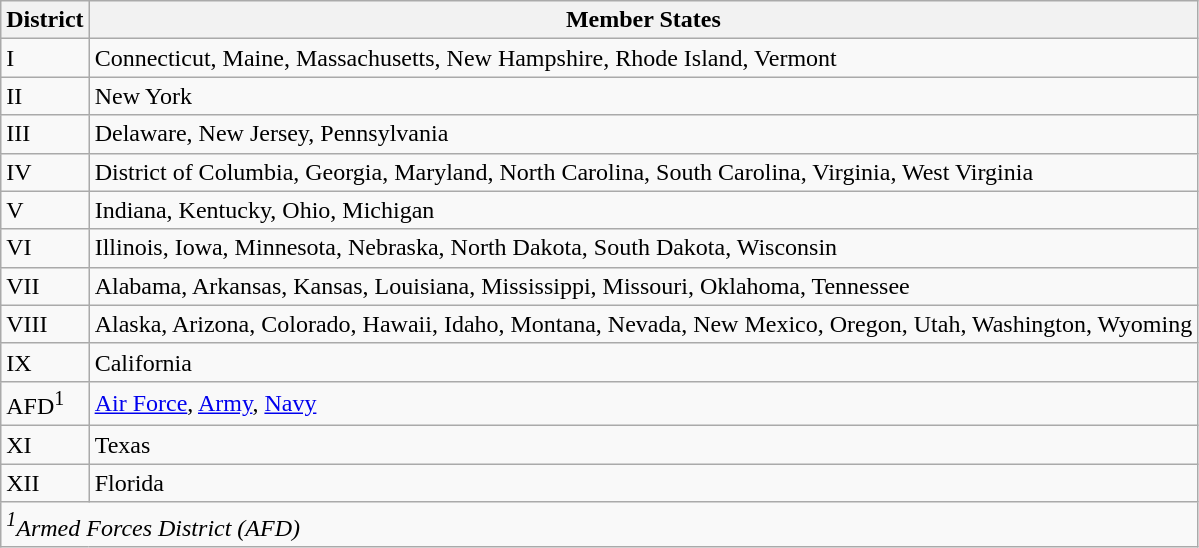<table class="wikitable">
<tr>
<th>District</th>
<th>Member States</th>
</tr>
<tr>
<td>I</td>
<td>Connecticut, Maine, Massachusetts, New Hampshire, Rhode Island, Vermont</td>
</tr>
<tr>
<td>II</td>
<td>New York</td>
</tr>
<tr>
<td>III</td>
<td>Delaware, New Jersey, Pennsylvania</td>
</tr>
<tr>
<td>IV</td>
<td>District of Columbia, Georgia, Maryland, North Carolina, South Carolina, Virginia, West Virginia</td>
</tr>
<tr>
<td>V</td>
<td>Indiana, Kentucky, Ohio, Michigan</td>
</tr>
<tr>
<td>VI</td>
<td>Illinois, Iowa, Minnesota, Nebraska, North Dakota, South Dakota, Wisconsin</td>
</tr>
<tr>
<td>VII</td>
<td>Alabama, Arkansas, Kansas, Louisiana, Mississippi, Missouri, Oklahoma, Tennessee</td>
</tr>
<tr>
<td>VIII</td>
<td>Alaska, Arizona, Colorado, Hawaii, Idaho, Montana, Nevada, New Mexico, Oregon, Utah, Washington, Wyoming</td>
</tr>
<tr>
<td>IX</td>
<td>California</td>
</tr>
<tr>
<td>AFD<sup>1</sup></td>
<td><a href='#'>Air Force</a>, <a href='#'>Army</a>, <a href='#'>Navy</a></td>
</tr>
<tr>
<td>XI</td>
<td>Texas</td>
</tr>
<tr>
<td>XII</td>
<td>Florida</td>
</tr>
<tr>
<td colspan="2"><em><sup>1</sup>Armed Forces District (AFD)</em></td>
</tr>
</table>
